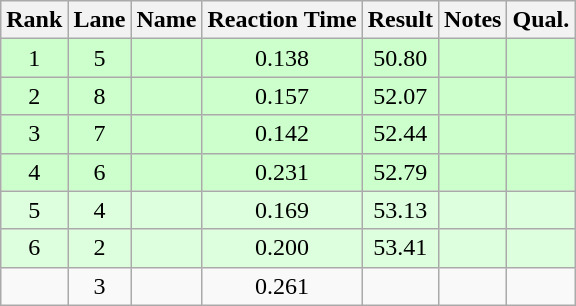<table class="wikitable sortable" style="text-align:center">
<tr>
<th>Rank</th>
<th>Lane</th>
<th>Name</th>
<th>Reaction Time</th>
<th>Result</th>
<th>Notes</th>
<th>Qual.</th>
</tr>
<tr bgcolor=ccffcc>
<td>1</td>
<td>5</td>
<td align="left"></td>
<td>0.138</td>
<td>50.80</td>
<td></td>
<td></td>
</tr>
<tr bgcolor=ccffcc>
<td>2</td>
<td>8</td>
<td align="left"></td>
<td>0.157</td>
<td>52.07</td>
<td></td>
<td></td>
</tr>
<tr bgcolor=ccffcc>
<td>3</td>
<td>7</td>
<td align="left"></td>
<td>0.142</td>
<td>52.44</td>
<td></td>
<td></td>
</tr>
<tr bgcolor=ccffcc>
<td>4</td>
<td>6</td>
<td align="left"></td>
<td>0.231</td>
<td>52.79</td>
<td></td>
<td></td>
</tr>
<tr bgcolor=ddffdd>
<td>5</td>
<td>4</td>
<td align="left"></td>
<td>0.169</td>
<td>53.13</td>
<td></td>
<td></td>
</tr>
<tr bgcolor=ddffdd>
<td>6</td>
<td>2</td>
<td align="left"></td>
<td>0.200</td>
<td>53.41</td>
<td></td>
<td></td>
</tr>
<tr>
<td></td>
<td>3</td>
<td align="left"></td>
<td>0.261</td>
<td></td>
<td></td>
<td></td>
</tr>
</table>
